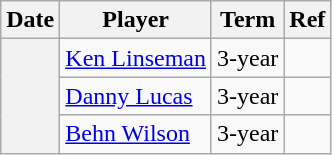<table class="wikitable plainrowheaders">
<tr>
<th>Date</th>
<th>Player</th>
<th>Term</th>
<th>Ref</th>
</tr>
<tr>
<th scope="row" rowspan="3"></th>
<td><a href='#'>Ken Linseman</a></td>
<td>3-year</td>
<td></td>
</tr>
<tr>
<td><a href='#'>Danny Lucas</a></td>
<td>3-year</td>
<td></td>
</tr>
<tr>
<td><a href='#'>Behn Wilson</a></td>
<td>3-year</td>
<td></td>
</tr>
</table>
